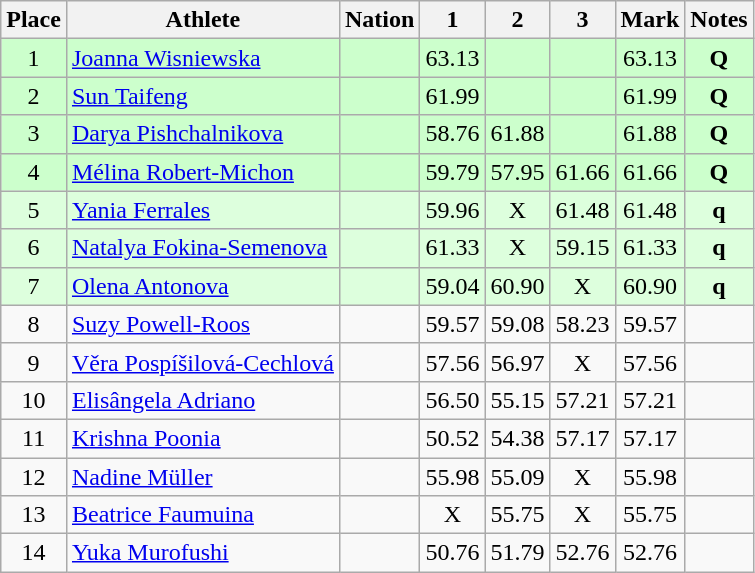<table class="wikitable sortable" style="text-align:center">
<tr>
<th>Place</th>
<th>Athlete</th>
<th>Nation</th>
<th>1</th>
<th>2</th>
<th>3</th>
<th>Mark</th>
<th>Notes</th>
</tr>
<tr bgcolor=ccffcc>
<td>1</td>
<td style="text-align:left"><a href='#'>Joanna Wisniewska</a></td>
<td align=left></td>
<td>63.13</td>
<td></td>
<td></td>
<td>63.13</td>
<td><strong>Q</strong> </td>
</tr>
<tr bgcolor=ccffcc>
<td>2</td>
<td style="text-align:left"><a href='#'>Sun Taifeng</a></td>
<td align=left></td>
<td>61.99</td>
<td></td>
<td></td>
<td>61.99</td>
<td><strong>Q</strong></td>
</tr>
<tr bgcolor=ccffcc>
<td>3</td>
<td style="text-align:left"><a href='#'>Darya Pishchalnikova</a></td>
<td align=left></td>
<td>58.76</td>
<td>61.88</td>
<td></td>
<td>61.88</td>
<td><strong>Q</strong></td>
</tr>
<tr bgcolor=ccffcc>
<td>4</td>
<td style="text-align:left"><a href='#'>Mélina Robert-Michon</a></td>
<td align=left></td>
<td>59.79</td>
<td>57.95</td>
<td>61.66</td>
<td>61.66</td>
<td><strong>Q</strong></td>
</tr>
<tr bgcolor=ddffdd>
<td>5</td>
<td style="text-align:left"><a href='#'>Yania Ferrales</a></td>
<td align=left></td>
<td>59.96</td>
<td>X</td>
<td>61.48</td>
<td>61.48</td>
<td><strong>q</strong></td>
</tr>
<tr bgcolor=ddffdd>
<td>6</td>
<td style="text-align:left"><a href='#'>Natalya Fokina-Semenova</a></td>
<td align=left></td>
<td>61.33</td>
<td>X</td>
<td>59.15</td>
<td>61.33</td>
<td><strong>q</strong></td>
</tr>
<tr bgcolor=ddffdd>
<td>7</td>
<td style="text-align:left"><a href='#'>Olena Antonova</a></td>
<td align=left></td>
<td>59.04</td>
<td>60.90</td>
<td>X</td>
<td>60.90</td>
<td><strong>q</strong></td>
</tr>
<tr>
<td>8</td>
<td style="text-align:left"><a href='#'>Suzy Powell-Roos</a></td>
<td align=left></td>
<td>59.57</td>
<td>59.08</td>
<td>58.23</td>
<td>59.57</td>
<td></td>
</tr>
<tr>
<td>9</td>
<td style="text-align:left"><a href='#'>Věra Pospíšilová-Cechlová</a></td>
<td align=left></td>
<td>57.56</td>
<td>56.97</td>
<td>X</td>
<td>57.56</td>
<td></td>
</tr>
<tr>
<td>10</td>
<td style="text-align:left"><a href='#'>Elisângela Adriano</a></td>
<td align=left></td>
<td>56.50</td>
<td>55.15</td>
<td>57.21</td>
<td>57.21</td>
<td></td>
</tr>
<tr>
<td>11</td>
<td style="text-align:left"><a href='#'>Krishna Poonia</a></td>
<td align=left></td>
<td>50.52</td>
<td>54.38</td>
<td>57.17</td>
<td>57.17</td>
<td></td>
</tr>
<tr>
<td>12</td>
<td style="text-align:left"><a href='#'>Nadine Müller</a></td>
<td align=left></td>
<td>55.98</td>
<td>55.09</td>
<td>X</td>
<td>55.98</td>
<td></td>
</tr>
<tr>
<td>13</td>
<td style="text-align:left"><a href='#'>Beatrice Faumuina</a></td>
<td align=left></td>
<td>X</td>
<td>55.75</td>
<td>X</td>
<td>55.75</td>
<td></td>
</tr>
<tr>
<td>14</td>
<td style="text-align:left"><a href='#'>Yuka Murofushi</a></td>
<td align=left></td>
<td>50.76</td>
<td>51.79</td>
<td>52.76</td>
<td>52.76</td>
<td></td>
</tr>
</table>
